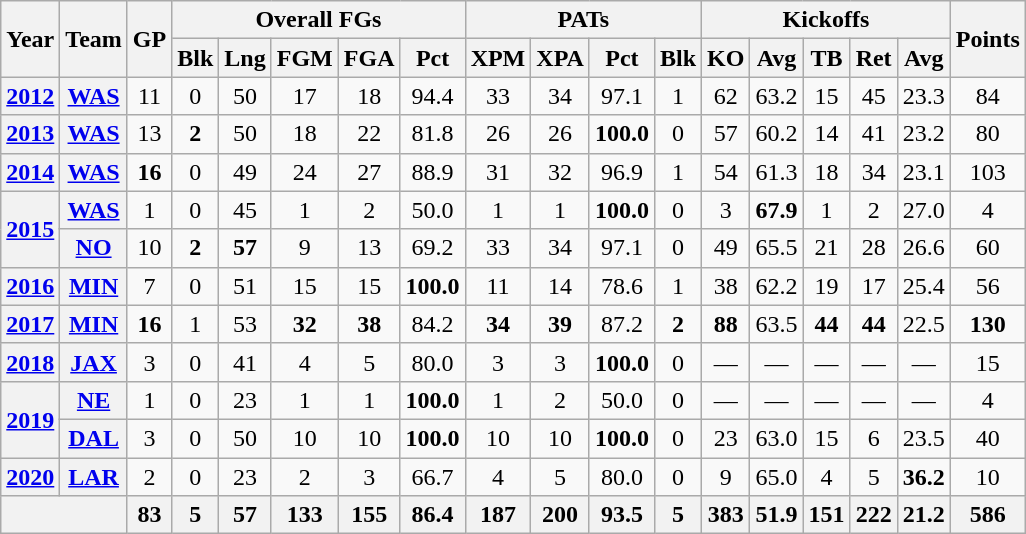<table class=wikitable style="text-align:center;">
<tr>
<th rowspan="2">Year</th>
<th rowspan="2">Team</th>
<th rowspan="2">GP</th>
<th colspan="5">Overall FGs</th>
<th colspan="4">PATs</th>
<th colspan="5">Kickoffs</th>
<th rowspan="2">Points</th>
</tr>
<tr>
<th>Blk</th>
<th>Lng</th>
<th>FGM</th>
<th>FGA</th>
<th>Pct</th>
<th>XPM</th>
<th>XPA</th>
<th>Pct</th>
<th>Blk</th>
<th>KO</th>
<th>Avg</th>
<th>TB</th>
<th>Ret</th>
<th>Avg</th>
</tr>
<tr>
<th><a href='#'>2012</a></th>
<th><a href='#'>WAS</a></th>
<td>11</td>
<td>0</td>
<td>50</td>
<td>17</td>
<td>18</td>
<td>94.4</td>
<td>33</td>
<td>34</td>
<td>97.1</td>
<td>1</td>
<td>62</td>
<td>63.2</td>
<td>15</td>
<td>45</td>
<td>23.3</td>
<td>84</td>
</tr>
<tr>
<th><a href='#'>2013</a></th>
<th><a href='#'>WAS</a></th>
<td>13</td>
<td><strong>2</strong></td>
<td>50</td>
<td>18</td>
<td>22</td>
<td>81.8</td>
<td>26</td>
<td>26</td>
<td><strong>100.0</strong></td>
<td>0</td>
<td>57</td>
<td>60.2</td>
<td>14</td>
<td>41</td>
<td>23.2</td>
<td>80</td>
</tr>
<tr>
<th><a href='#'>2014</a></th>
<th><a href='#'>WAS</a></th>
<td><strong>16</strong></td>
<td>0</td>
<td>49</td>
<td>24</td>
<td>27</td>
<td>88.9</td>
<td>31</td>
<td>32</td>
<td>96.9</td>
<td>1</td>
<td>54</td>
<td>61.3</td>
<td>18</td>
<td>34</td>
<td>23.1</td>
<td>103</td>
</tr>
<tr>
<th rowspan="2"><a href='#'>2015</a></th>
<th><a href='#'>WAS</a></th>
<td>1</td>
<td>0</td>
<td>45</td>
<td>1</td>
<td>2</td>
<td>50.0</td>
<td>1</td>
<td>1</td>
<td><strong>100.0</strong></td>
<td>0</td>
<td>3</td>
<td><strong>67.9</strong></td>
<td>1</td>
<td>2</td>
<td>27.0</td>
<td>4</td>
</tr>
<tr>
<th><a href='#'>NO</a></th>
<td>10</td>
<td><strong>2</strong></td>
<td><strong>57</strong></td>
<td>9</td>
<td>13</td>
<td>69.2</td>
<td>33</td>
<td>34</td>
<td>97.1</td>
<td>0</td>
<td>49</td>
<td>65.5</td>
<td>21</td>
<td>28</td>
<td>26.6</td>
<td>60</td>
</tr>
<tr>
<th><a href='#'>2016</a></th>
<th><a href='#'>MIN</a></th>
<td>7</td>
<td>0</td>
<td>51</td>
<td>15</td>
<td>15</td>
<td><strong>100.0</strong></td>
<td>11</td>
<td>14</td>
<td>78.6</td>
<td>1</td>
<td>38</td>
<td>62.2</td>
<td>19</td>
<td>17</td>
<td>25.4</td>
<td>56</td>
</tr>
<tr>
<th><a href='#'>2017</a></th>
<th><a href='#'>MIN</a></th>
<td><strong>16</strong></td>
<td>1</td>
<td>53</td>
<td><strong>32</strong></td>
<td><strong>38</strong></td>
<td>84.2</td>
<td><strong>34</strong></td>
<td><strong>39</strong></td>
<td>87.2</td>
<td><strong>2</strong></td>
<td><strong>88</strong></td>
<td>63.5</td>
<td><strong>44</strong></td>
<td><strong>44</strong></td>
<td>22.5</td>
<td><strong>130</strong></td>
</tr>
<tr>
<th><a href='#'>2018</a></th>
<th><a href='#'>JAX</a></th>
<td>3</td>
<td>0</td>
<td>41</td>
<td>4</td>
<td>5</td>
<td>80.0</td>
<td>3</td>
<td>3</td>
<td><strong>100.0</strong></td>
<td>0</td>
<td>—</td>
<td>—</td>
<td>—</td>
<td>—</td>
<td>—</td>
<td>15</td>
</tr>
<tr>
<th rowspan="2"><a href='#'>2019</a></th>
<th><a href='#'>NE</a></th>
<td>1</td>
<td>0</td>
<td>23</td>
<td>1</td>
<td>1</td>
<td><strong>100.0</strong></td>
<td>1</td>
<td>2</td>
<td>50.0</td>
<td>0</td>
<td>—</td>
<td>—</td>
<td>—</td>
<td>—</td>
<td>—</td>
<td>4</td>
</tr>
<tr>
<th><a href='#'>DAL</a></th>
<td>3</td>
<td>0</td>
<td>50</td>
<td>10</td>
<td>10</td>
<td><strong>100.0</strong></td>
<td>10</td>
<td>10</td>
<td><strong>100.0</strong></td>
<td>0</td>
<td>23</td>
<td>63.0</td>
<td>15</td>
<td>6</td>
<td>23.5</td>
<td>40</td>
</tr>
<tr>
<th><a href='#'>2020</a></th>
<th><a href='#'>LAR</a></th>
<td>2</td>
<td>0</td>
<td>23</td>
<td>2</td>
<td>3</td>
<td>66.7</td>
<td>4</td>
<td>5</td>
<td>80.0</td>
<td>0</td>
<td>9</td>
<td>65.0</td>
<td>4</td>
<td>5</td>
<td><strong>36.2</strong></td>
<td>10</td>
</tr>
<tr>
<th colspan="2"></th>
<th>83</th>
<th>5</th>
<th>57</th>
<th>133</th>
<th>155</th>
<th>86.4</th>
<th>187</th>
<th>200</th>
<th>93.5</th>
<th>5</th>
<th>383</th>
<th>51.9</th>
<th>151</th>
<th>222</th>
<th>21.2</th>
<th>586</th>
</tr>
</table>
